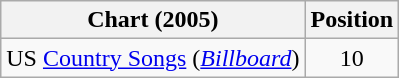<table class="wikitable sortable">
<tr>
<th scope="col">Chart (2005)</th>
<th scope="col">Position</th>
</tr>
<tr>
<td>US <a href='#'>Country Songs</a> (<em><a href='#'>Billboard</a></em>)</td>
<td align="center">10</td>
</tr>
</table>
